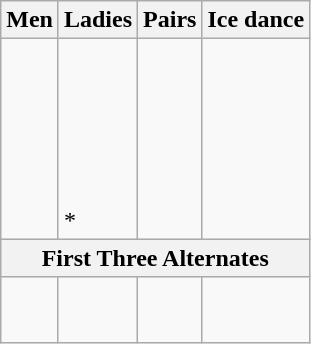<table class="wikitable">
<tr>
<th>Men</th>
<th>Ladies</th>
<th>Pairs</th>
<th>Ice dance</th>
</tr>
<tr>
<td valign=top> <br>  <br>  <br>  <br>  <br> </td>
<td valign=top> <br>  <br>  <br>  <br>  <br>  <br> *</td>
<td valign=top> <br>  <br>  <br> </td>
<td valign=top> <br>  <br>  <br>  <br> </td>
</tr>
<tr>
<th colspan=4>First Three Alternates</th>
</tr>
<tr>
<td valign="top"> <br>  <br> </td>
<td valign="top"> <br>  <br> </td>
<td valign="top"> <br>  <br> </td>
<td valign="top"></td>
</tr>
</table>
